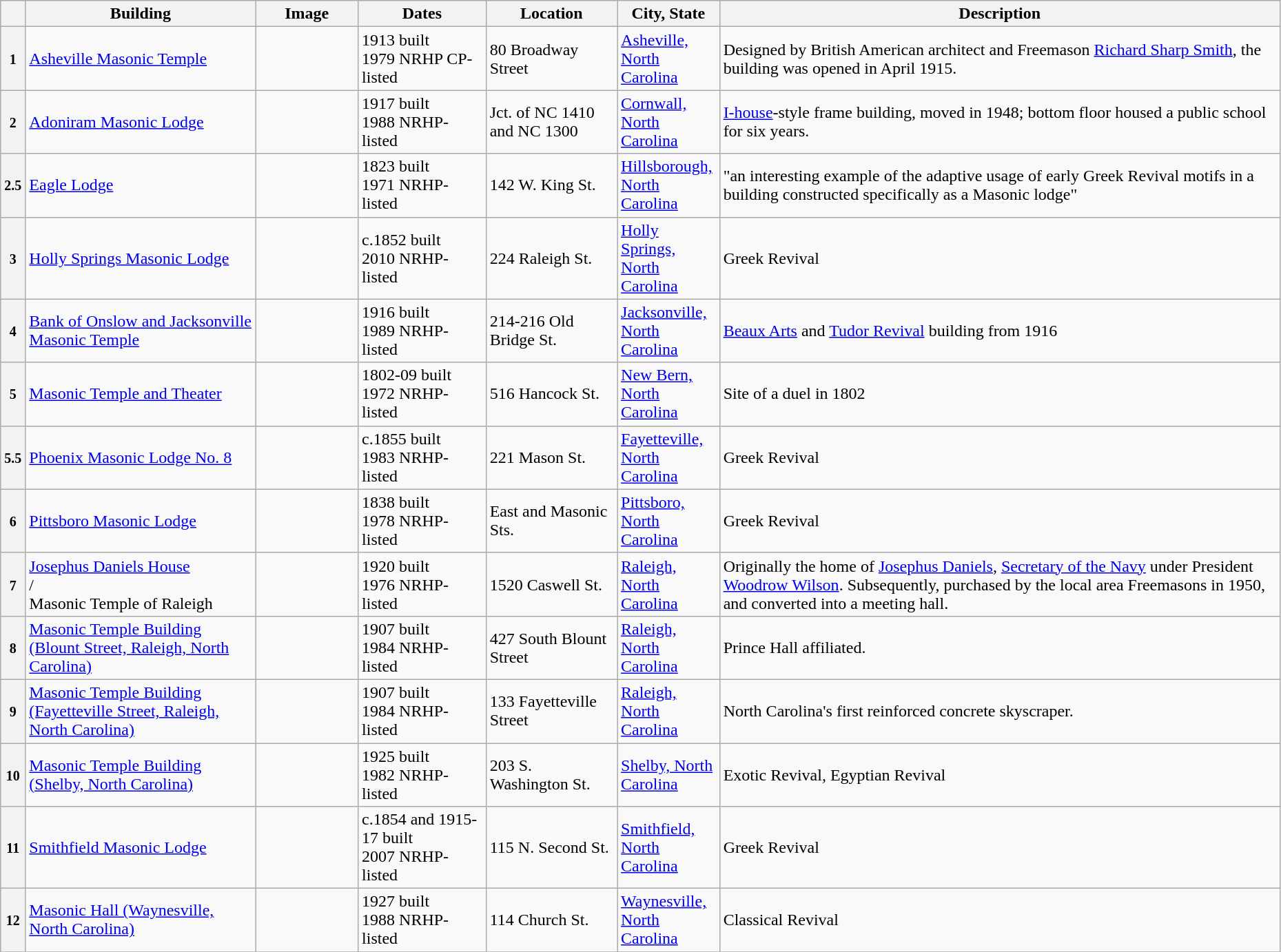<table class="wikitable sortable" style="width:98%">
<tr>
<th></th>
<th width = 18%><strong>Building</strong></th>
<th width = 8% class="unsortable"><strong>Image</strong></th>
<th width = 10%><strong>Dates</strong></th>
<th><strong>Location</strong></th>
<th width = 8%><strong>City, State</strong></th>
<th class="unsortable"><strong>Description</strong></th>
</tr>
<tr ->
<th><small>1</small></th>
<td><a href='#'>Asheville Masonic Temple</a></td>
<td></td>
<td>1913 built<br>1979 NRHP CP-listed</td>
<td>80 Broadway Street<br><small></small></td>
<td><a href='#'>Asheville, North Carolina</a></td>
<td>Designed by British American architect and Freemason <a href='#'>Richard Sharp Smith</a>, the building was opened in April 1915.</td>
</tr>
<tr ->
<th><small>2</small></th>
<td><a href='#'>Adoniram Masonic Lodge</a></td>
<td></td>
<td>1917 built<br>1988 NRHP-listed</td>
<td>Jct. of NC 1410 and NC 1300<br><small></small></td>
<td><a href='#'>Cornwall, North Carolina</a></td>
<td><a href='#'>I-house</a>-style frame building, moved in 1948;  bottom floor housed a public school for six years.</td>
</tr>
<tr ->
<th><small>2.5</small></th>
<td><a href='#'>Eagle Lodge</a></td>
<td></td>
<td>1823 built<br>1971 NRHP-listed</td>
<td>142 W. King St.<br><small></small></td>
<td><a href='#'>Hillsborough, North Carolina</a></td>
<td>"an interesting example of the adaptive usage of early Greek Revival motifs in a building constructed specifically as a Masonic lodge"</td>
</tr>
<tr ->
<th><small>3</small></th>
<td><a href='#'>Holly Springs Masonic Lodge</a></td>
<td></td>
<td>c.1852 built<br>2010 NRHP-listed</td>
<td>224 Raleigh St.<br><small></small></td>
<td><a href='#'>Holly Springs, North Carolina</a></td>
<td>Greek Revival</td>
</tr>
<tr ->
<th><small>4</small></th>
<td><a href='#'>Bank of Onslow and Jacksonville Masonic Temple</a></td>
<td></td>
<td>1916 built<br>1989 NRHP-listed</td>
<td>214-216 Old Bridge St.<br><small></small></td>
<td><a href='#'>Jacksonville, North Carolina</a></td>
<td><a href='#'>Beaux Arts</a> and <a href='#'>Tudor Revival</a> building from 1916</td>
</tr>
<tr ->
<th><small>5</small></th>
<td><a href='#'>Masonic Temple and Theater</a></td>
<td></td>
<td>1802-09 built<br>1972 NRHP-listed</td>
<td>516 Hancock St.<br><small></small></td>
<td><a href='#'>New Bern, North Carolina</a></td>
<td>Site of a duel in 1802</td>
</tr>
<tr ->
<th><small>5.5</small></th>
<td><a href='#'>Phoenix Masonic Lodge No. 8</a></td>
<td></td>
<td>c.1855 built<br>1983 NRHP-listed</td>
<td>221 Mason St.<br><small></small></td>
<td><a href='#'>Fayetteville, North Carolina</a></td>
<td>Greek Revival</td>
</tr>
<tr ->
<th><small>6</small></th>
<td><a href='#'>Pittsboro Masonic Lodge</a></td>
<td></td>
<td>1838 built<br>1978 NRHP-listed</td>
<td>East and Masonic Sts.<br><small></small></td>
<td><a href='#'>Pittsboro, North Carolina</a></td>
<td>Greek Revival</td>
</tr>
<tr ->
<th><small>7</small></th>
<td><a href='#'>Josephus Daniels House</a><br>/<br>Masonic Temple of Raleigh</td>
<td></td>
<td>1920 built<br>1976 NRHP-listed</td>
<td>1520 Caswell St.<br><small></small></td>
<td><a href='#'>Raleigh, North Carolina</a></td>
<td>Originally the home of <a href='#'>Josephus Daniels</a>, <a href='#'>Secretary of the Navy</a> under President <a href='#'>Woodrow Wilson</a>. Subsequently, purchased by the local area Freemasons in 1950, and converted into a meeting hall.</td>
</tr>
<tr ->
<th><small>8</small></th>
<td><a href='#'>Masonic Temple Building (Blount Street, Raleigh, North Carolina)</a></td>
<td></td>
<td>1907 built<br>1984 NRHP-listed</td>
<td>427 South Blount Street<br><small></small></td>
<td><a href='#'>Raleigh, North Carolina</a></td>
<td>Prince Hall affiliated.</td>
</tr>
<tr ->
<th><small>9</small></th>
<td><a href='#'>Masonic Temple Building (Fayetteville Street, Raleigh, North Carolina)</a></td>
<td></td>
<td>1907 built<br>1984 NRHP-listed</td>
<td>133 Fayetteville Street<br><small></small></td>
<td><a href='#'>Raleigh, North Carolina</a></td>
<td>North Carolina's first reinforced concrete skyscraper.</td>
</tr>
<tr ->
<th><small>10</small></th>
<td><a href='#'>Masonic Temple Building (Shelby, North Carolina)</a></td>
<td></td>
<td>1925 built<br>1982 NRHP-listed</td>
<td>203 S. Washington St.<br><small></small></td>
<td><a href='#'>Shelby, North Carolina</a></td>
<td>Exotic Revival, Egyptian Revival</td>
</tr>
<tr ->
<th><small>11</small></th>
<td><a href='#'>Smithfield Masonic Lodge</a></td>
<td></td>
<td>c.1854 and 1915-17 built<br>2007 NRHP-listed</td>
<td>115 N. Second St.<br><small></small></td>
<td><a href='#'>Smithfield, North Carolina</a></td>
<td>Greek Revival</td>
</tr>
<tr ->
<th><small>12</small></th>
<td><a href='#'>Masonic Hall (Waynesville, North Carolina)</a></td>
<td></td>
<td>1927 built<br>1988 NRHP-listed</td>
<td>114 Church St.<br><small></small></td>
<td><a href='#'>Waynesville, North Carolina</a></td>
<td>Classical Revival</td>
</tr>
<tr ->
</tr>
</table>
